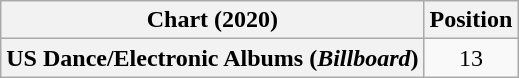<table class="wikitable plainrowheaders sortable">
<tr>
<th>Chart (2020)</th>
<th>Position</th>
</tr>
<tr>
<th scope="row">US Dance/Electronic Albums (<em>Billboard</em>)</th>
<td style="text-align:center;">13</td>
</tr>
</table>
